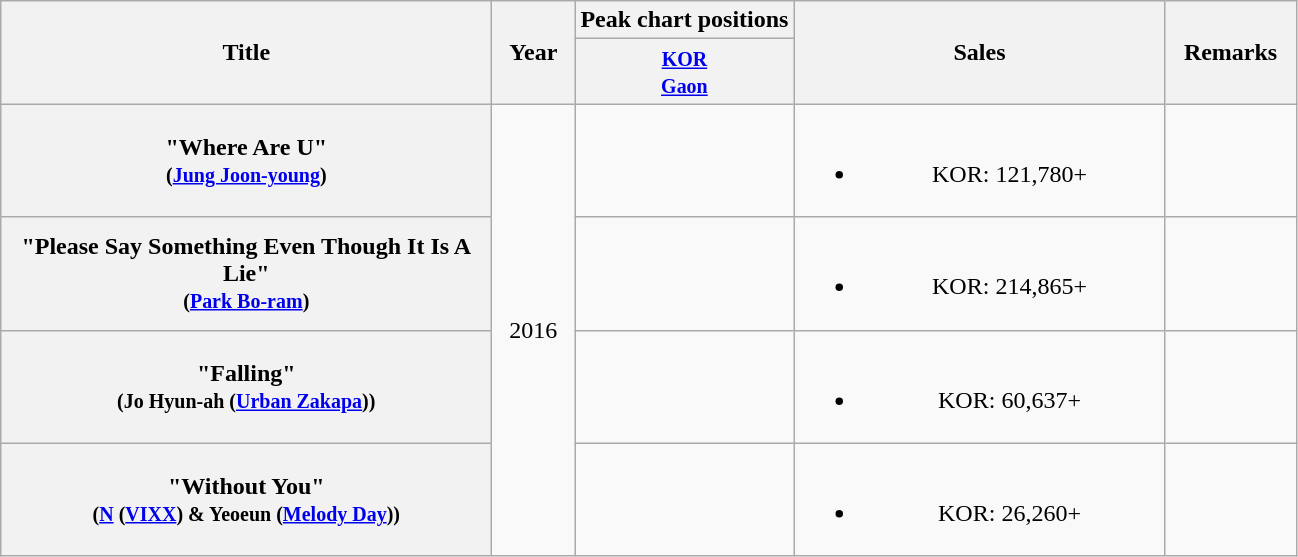<table class="wikitable plainrowheaders" style="text-align:center;">
<tr>
<th scope="col" rowspan="2" style="width:20em;">Title</th>
<th scope="col" rowspan="2" style="width:3em;">Year</th>
<th scope="col">Peak chart positions</th>
<th scope="col" rowspan="2" style="width:15em;">Sales</th>
<th scope="col" rowspan="2" style="width:5em;">Remarks</th>
</tr>
<tr>
<th><small><a href='#'>KOR</a></small><br><small><a href='#'>Gaon</a></small></th>
</tr>
<tr>
<th scope="row">"Where Are U"<br><small>(<a href='#'>Jung Joon-young</a>)</small></th>
<td rowspan="4">2016</td>
<td></td>
<td><br><ul><li>KOR: 121,780+</li></ul></td>
<td></td>
</tr>
<tr>
<th scope="row">"Please Say Something Even Though It Is A Lie"<br><small>(<a href='#'>Park Bo-ram</a>)</small></th>
<td></td>
<td><br><ul><li>KOR: 214,865+</li></ul></td>
<td></td>
</tr>
<tr>
<th scope="row">"Falling"<br><small>(Jo Hyun-ah (<a href='#'>Urban Zakapa</a>))</small></th>
<td></td>
<td><br><ul><li>KOR: 60,637+</li></ul></td>
<td></td>
</tr>
<tr>
<th scope="row">"Without You"<br><small>(<a href='#'>N</a> (<a href='#'>VIXX</a>) & Yeoeun (<a href='#'>Melody Day</a>))</small></th>
<td></td>
<td><br><ul><li>KOR:  26,260+</li></ul></td>
<td></td>
</tr>
</table>
